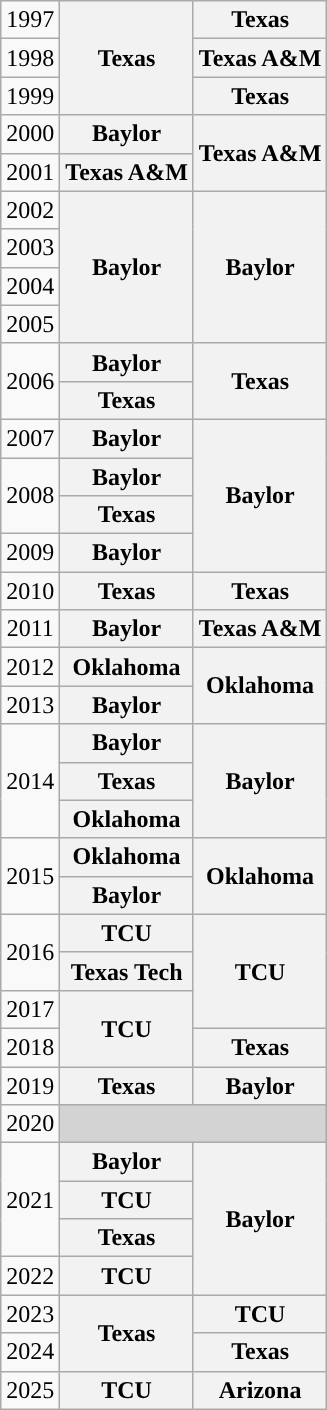<table class="wikitable" style="text-align: center;">
<tr>
<td>1997</td>
<th rowspan="3">Texas</th>
<th>Texas</th>
</tr>
<tr>
<td>1998</td>
<th>Texas A&M</th>
</tr>
<tr>
<td>1999</td>
<th>Texas</th>
</tr>
<tr>
<td>2000</td>
<th>Baylor</th>
<th rowspan="2">Texas A&M</th>
</tr>
<tr>
<td>2001</td>
<th>Texas A&M</th>
</tr>
<tr>
<td>2002</td>
<th rowspan="4">Baylor</th>
<th rowspan="4">Baylor</th>
</tr>
<tr>
<td>2003</td>
</tr>
<tr>
<td>2004</td>
</tr>
<tr>
<td>2005</td>
</tr>
<tr>
<td rowspan="2">2006</td>
<th>Baylor</th>
<th rowspan="2">Texas</th>
</tr>
<tr>
<th>Texas</th>
</tr>
<tr>
<td>2007</td>
<th>Baylor</th>
<th rowspan="4">Baylor</th>
</tr>
<tr>
<td rowspan="2">2008</td>
<th>Baylor</th>
</tr>
<tr>
<th>Texas</th>
</tr>
<tr>
<td>2009</td>
<th>Baylor</th>
</tr>
<tr>
<td>2010</td>
<th>Texas</th>
<th>Texas</th>
</tr>
<tr>
<td>2011</td>
<th>Baylor</th>
<th>Texas A&M</th>
</tr>
<tr>
<td>2012</td>
<th>Oklahoma</th>
<th rowspan="2">Oklahoma</th>
</tr>
<tr>
<td>2013</td>
<th>Baylor</th>
</tr>
<tr>
<td rowspan="3">2014</td>
<th>Baylor</th>
<th rowspan="3">Baylor</th>
</tr>
<tr>
<th>Texas</th>
</tr>
<tr>
<th>Oklahoma</th>
</tr>
<tr>
<td rowspan="2">2015</td>
<th>Oklahoma</th>
<th rowspan="2">Oklahoma</th>
</tr>
<tr>
<th>Baylor</th>
</tr>
<tr>
<td rowspan="2">2016</td>
<th>TCU</th>
<th rowspan="3">TCU</th>
</tr>
<tr>
<th>Texas Tech</th>
</tr>
<tr>
<td>2017</td>
<th rowspan="2">TCU</th>
</tr>
<tr>
<td>2018</td>
<th>Texas</th>
</tr>
<tr>
<td>2019</td>
<th>Texas</th>
<th>Baylor</th>
</tr>
<tr>
<td>2020</td>
<td colspan="2" bgcolor="#d3d3d3"></td>
</tr>
<tr>
<td rowspan="3">2021</td>
<th>Baylor</th>
<th rowspan="4">Baylor</th>
</tr>
<tr>
<th>TCU</th>
</tr>
<tr>
<th>Texas</th>
</tr>
<tr>
<td>2022</td>
<th>TCU</th>
</tr>
<tr>
<td>2023</td>
<th rowspan="2">Texas</th>
<th>TCU</th>
</tr>
<tr>
<td>2024</td>
<th>Texas</th>
</tr>
<tr>
<td>2025</td>
<th>TCU</th>
<th>Arizona</th>
</tr>
</table>
